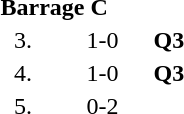<table style="text-align:center">
<tr>
<td colspan=4 align=left><strong>Barrage C</strong></td>
</tr>
<tr>
<td width=30>3.</td>
<td align=left></td>
<td width=60>1-0</td>
<td><strong>Q3</strong></td>
</tr>
<tr>
<td>4.</td>
<td align=left></td>
<td>1-0</td>
<td><strong>Q3</strong></td>
</tr>
<tr>
<td>5.</td>
<td align=left></td>
<td>0-2</td>
<td></td>
</tr>
</table>
